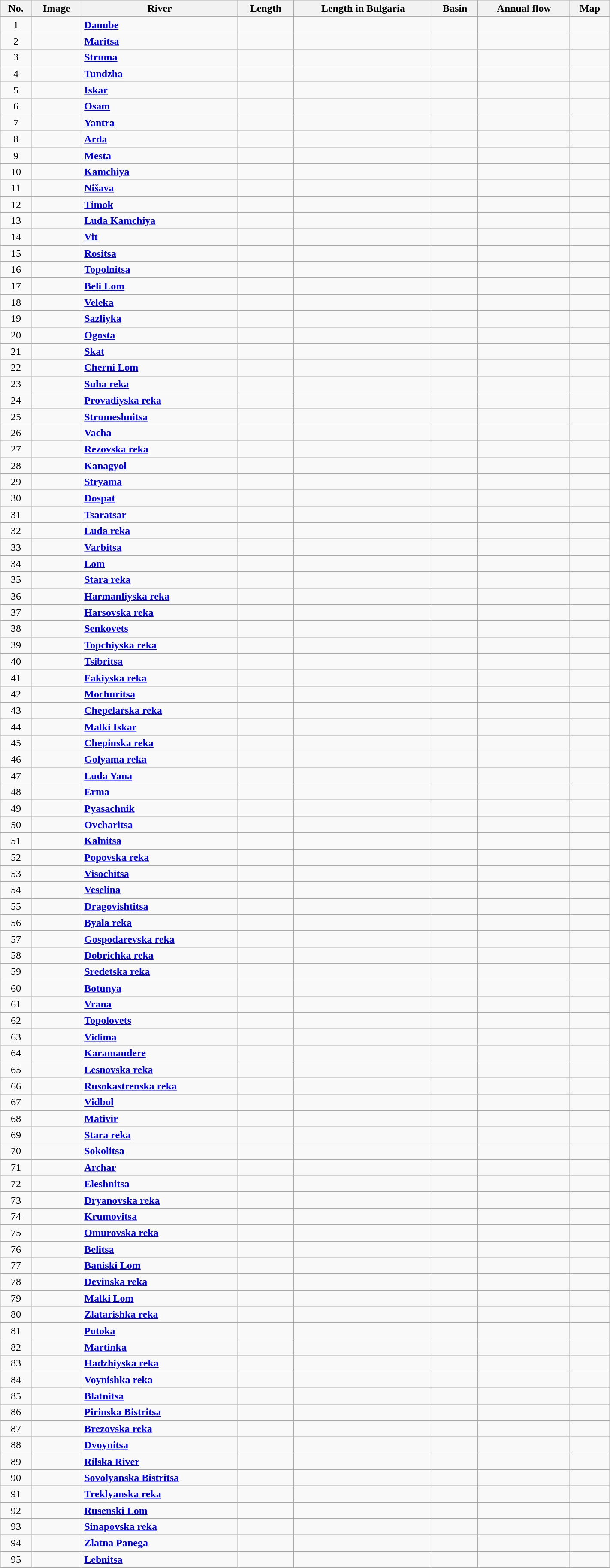<table class="wikitable sortable"; width="75%">
<tr>
<th>No.</th>
<th class="unsortable">Image</th>
<th>River</th>
<th>Length</th>
<th>Length in Bulgaria</th>
<th>Basin</th>
<th>Annual flow</th>
<th class="unsortable">Map</th>
</tr>
<tr>
<td align="center">1</td>
<td></td>
<td><strong><a href='#'>Danube</a></strong></td>
<td></td>
<td></td>
<td></td>
<td></td>
<td></td>
</tr>
<tr>
<td align="center">2</td>
<td></td>
<td><strong><a href='#'>Maritsa</a></strong></td>
<td></td>
<td></td>
<td></td>
<td></td>
<td></td>
</tr>
<tr>
<td align="center">3</td>
<td></td>
<td><strong><a href='#'>Struma</a></strong></td>
<td></td>
<td></td>
<td></td>
<td></td>
<td></td>
</tr>
<tr>
<td align="center">4</td>
<td></td>
<td><strong><a href='#'>Tundzha</a></strong></td>
<td></td>
<td></td>
<td></td>
<td></td>
<td></td>
</tr>
<tr>
<td align="center">5</td>
<td></td>
<td><strong><a href='#'>Iskar</a></strong></td>
<td></td>
<td></td>
<td></td>
<td></td>
<td></td>
</tr>
<tr>
<td align="center">6</td>
<td></td>
<td><strong><a href='#'>Osam</a></strong></td>
<td></td>
<td></td>
<td></td>
<td></td>
<td></td>
</tr>
<tr>
<td align="center">7</td>
<td></td>
<td><strong><a href='#'>Yantra</a></strong></td>
<td></td>
<td></td>
<td></td>
<td></td>
<td></td>
</tr>
<tr>
<td align="center">8</td>
<td></td>
<td><strong><a href='#'>Arda</a></strong></td>
<td></td>
<td></td>
<td></td>
<td></td>
<td></td>
</tr>
<tr>
<td align="center">9</td>
<td></td>
<td><strong><a href='#'>Mesta</a></strong></td>
<td></td>
<td></td>
<td></td>
<td></td>
<td></td>
</tr>
<tr>
<td align="center">10</td>
<td></td>
<td><strong><a href='#'>Kamchiya</a></strong></td>
<td></td>
<td></td>
<td></td>
<td></td>
<td></td>
</tr>
<tr>
<td align="center">11</td>
<td></td>
<td><strong><a href='#'>Nišava</a></strong></td>
<td></td>
<td></td>
<td></td>
<td></td>
<td></td>
</tr>
<tr>
<td align="center">12</td>
<td></td>
<td><strong><a href='#'>Timok</a></strong></td>
<td></td>
<td></td>
<td></td>
<td></td>
<td></td>
</tr>
<tr>
<td align="center">13</td>
<td></td>
<td><strong><a href='#'>Luda Kamchiya</a></strong></td>
<td></td>
<td></td>
<td></td>
<td></td>
<td></td>
</tr>
<tr>
<td align="center">14</td>
<td></td>
<td><strong><a href='#'>Vit</a></strong></td>
<td></td>
<td></td>
<td></td>
<td></td>
<td></td>
</tr>
<tr>
<td align="center">15</td>
<td></td>
<td><strong><a href='#'>Rositsa</a></strong></td>
<td></td>
<td></td>
<td></td>
<td></td>
<td></td>
</tr>
<tr>
<td align="center">16</td>
<td></td>
<td><strong><a href='#'>Topolnitsa</a></strong></td>
<td></td>
<td></td>
<td></td>
<td></td>
<td></td>
</tr>
<tr>
<td align="center">17</td>
<td></td>
<td><strong><a href='#'>Beli Lom</a></strong></td>
<td></td>
<td></td>
<td></td>
<td></td>
<td></td>
</tr>
<tr>
<td align="center">18</td>
<td></td>
<td><strong><a href='#'>Veleka</a></strong></td>
<td></td>
<td></td>
<td></td>
<td></td>
<td></td>
</tr>
<tr>
<td align="center">19</td>
<td></td>
<td><strong><a href='#'>Sazliyka</a></strong></td>
<td></td>
<td></td>
<td></td>
<td></td>
<td></td>
</tr>
<tr>
<td align="center">20</td>
<td></td>
<td><strong><a href='#'>Ogosta</a></strong></td>
<td></td>
<td></td>
<td></td>
<td></td>
<td></td>
</tr>
<tr>
<td align="center">21</td>
<td></td>
<td><strong><a href='#'>Skat</a></strong></td>
<td></td>
<td></td>
<td></td>
<td></td>
<td></td>
</tr>
<tr>
<td align="center">22</td>
<td></td>
<td><strong><a href='#'>Cherni Lom</a></strong></td>
<td></td>
<td></td>
<td></td>
<td></td>
<td></td>
</tr>
<tr>
<td align="center">23</td>
<td></td>
<td><strong><a href='#'>Suha reka</a></strong></td>
<td></td>
<td></td>
<td></td>
<td></td>
<td></td>
</tr>
<tr>
<td align="center">24</td>
<td></td>
<td><strong><a href='#'>Provadiyska reka</a></strong></td>
<td></td>
<td></td>
<td></td>
<td></td>
<td></td>
</tr>
<tr>
<td align="center">25</td>
<td></td>
<td><strong><a href='#'>Strumeshnitsa</a></strong></td>
<td></td>
<td></td>
<td></td>
<td></td>
<td></td>
</tr>
<tr>
<td align="center">26</td>
<td></td>
<td><strong><a href='#'>Vacha</a></strong></td>
<td></td>
<td></td>
<td></td>
<td></td>
<td></td>
</tr>
<tr>
<td align="center">27</td>
<td></td>
<td><strong><a href='#'>Rezovska reka</a></strong></td>
<td></td>
<td></td>
<td></td>
<td></td>
<td></td>
</tr>
<tr>
<td align="center">28</td>
<td></td>
<td><strong><a href='#'>Kanagyol</a></strong></td>
<td></td>
<td></td>
<td></td>
<td></td>
<td></td>
</tr>
<tr>
<td align="center">29</td>
<td></td>
<td><strong><a href='#'>Stryama</a></strong></td>
<td></td>
<td></td>
<td></td>
<td></td>
<td></td>
</tr>
<tr>
<td align="center">30</td>
<td></td>
<td><strong><a href='#'>Dospat</a></strong></td>
<td></td>
<td></td>
<td></td>
<td></td>
<td></td>
</tr>
<tr>
<td align="center">31</td>
<td></td>
<td><strong><a href='#'>Tsaratsar</a></strong></td>
<td></td>
<td></td>
<td></td>
<td></td>
<td></td>
</tr>
<tr>
<td align="center">32</td>
<td></td>
<td><strong><a href='#'>Luda reka</a></strong></td>
<td></td>
<td></td>
<td></td>
<td></td>
<td></td>
</tr>
<tr>
<td align="center">33</td>
<td></td>
<td><strong><a href='#'>Varbitsa</a></strong></td>
<td></td>
<td></td>
<td></td>
<td></td>
<td></td>
</tr>
<tr>
<td align="center">34</td>
<td></td>
<td><strong><a href='#'>Lom</a></strong></td>
<td></td>
<td></td>
<td></td>
<td></td>
<td></td>
</tr>
<tr>
<td align="center">35</td>
<td></td>
<td><strong><a href='#'>Stara reka</a></strong></td>
<td></td>
<td></td>
<td></td>
<td></td>
<td></td>
</tr>
<tr>
<td align="center">36</td>
<td></td>
<td><strong><a href='#'>Harmanliyska reka</a></strong></td>
<td></td>
<td></td>
<td></td>
<td></td>
<td></td>
</tr>
<tr>
<td align="center">37</td>
<td></td>
<td><strong><a href='#'>Harsovska reka</a></strong></td>
<td></td>
<td></td>
<td></td>
<td></td>
<td></td>
</tr>
<tr>
<td align="center">38</td>
<td></td>
<td><strong><a href='#'>Senkovets</a></strong></td>
<td></td>
<td></td>
<td></td>
<td></td>
<td></td>
</tr>
<tr>
<td align="center">39</td>
<td></td>
<td><strong><a href='#'>Topchiyska reka</a></strong></td>
<td></td>
<td></td>
<td></td>
<td></td>
<td></td>
</tr>
<tr>
<td align="center">40</td>
<td></td>
<td><strong><a href='#'>Tsibritsa</a></strong></td>
<td></td>
<td></td>
<td></td>
<td></td>
<td></td>
</tr>
<tr>
<td align="center">41</td>
<td></td>
<td><strong><a href='#'>Fakiyska reka</a></strong></td>
<td></td>
<td></td>
<td></td>
<td></td>
<td></td>
</tr>
<tr>
<td align="center">42</td>
<td></td>
<td><strong><a href='#'>Mochuritsa</a></strong></td>
<td></td>
<td></td>
<td></td>
<td></td>
<td></td>
</tr>
<tr>
<td align="center">43</td>
<td></td>
<td><strong><a href='#'>Chepelarska reka</a></strong></td>
<td></td>
<td></td>
<td></td>
<td></td>
<td></td>
</tr>
<tr>
<td align="center">44</td>
<td></td>
<td><strong><a href='#'>Malki Iskar</a></strong></td>
<td></td>
<td></td>
<td></td>
<td></td>
<td></td>
</tr>
<tr>
<td align="center">45</td>
<td></td>
<td><strong><a href='#'>Chepinska reka</a></strong></td>
<td></td>
<td></td>
<td></td>
<td></td>
<td></td>
</tr>
<tr>
<td align="center">46</td>
<td></td>
<td><strong><a href='#'>Golyama reka</a></strong></td>
<td></td>
<td></td>
<td></td>
<td></td>
<td></td>
</tr>
<tr>
<td align="center">47</td>
<td></td>
<td><strong><a href='#'>Luda Yana</a></strong></td>
<td></td>
<td></td>
<td></td>
<td></td>
<td></td>
</tr>
<tr>
<td align="center">48</td>
<td></td>
<td><strong><a href='#'>Erma</a></strong></td>
<td></td>
<td></td>
<td></td>
<td></td>
<td></td>
</tr>
<tr>
<td align="center">49</td>
<td></td>
<td><strong><a href='#'>Pyasachnik</a></strong></td>
<td></td>
<td></td>
<td></td>
<td></td>
<td></td>
</tr>
<tr>
<td align="center">50</td>
<td></td>
<td><strong><a href='#'>Ovcharitsa</a></strong></td>
<td></td>
<td></td>
<td></td>
<td></td>
<td></td>
</tr>
<tr>
<td align="center">51</td>
<td></td>
<td><strong><a href='#'>Kalnitsa</a></strong></td>
<td></td>
<td></td>
<td></td>
<td></td>
<td></td>
</tr>
<tr>
<td align="center">52</td>
<td></td>
<td><strong><a href='#'>Popovska reka</a></strong></td>
<td></td>
<td></td>
<td></td>
<td></td>
<td></td>
</tr>
<tr>
<td align="center">53</td>
<td></td>
<td><strong><a href='#'>Visochitsa</a></strong></td>
<td></td>
<td></td>
<td></td>
<td></td>
<td></td>
</tr>
<tr>
<td align="center">54</td>
<td></td>
<td><strong><a href='#'>Veselina</a></strong></td>
<td></td>
<td></td>
<td></td>
<td></td>
<td></td>
</tr>
<tr>
<td align="center">55</td>
<td></td>
<td><strong><a href='#'>Dragovishtitsa</a></strong></td>
<td></td>
<td></td>
<td></td>
<td></td>
<td></td>
</tr>
<tr>
<td align="center">56</td>
<td></td>
<td><strong><a href='#'>Byala reka</a></strong></td>
<td></td>
<td></td>
<td></td>
<td></td>
<td></td>
</tr>
<tr>
<td align="center">57</td>
<td></td>
<td><strong><a href='#'>Gospodarevska reka</a></strong></td>
<td></td>
<td></td>
<td></td>
<td></td>
<td></td>
</tr>
<tr>
<td align="center">58</td>
<td></td>
<td><strong><a href='#'>Dobrichka reka</a></strong></td>
<td></td>
<td></td>
<td></td>
<td></td>
<td></td>
</tr>
<tr>
<td align="center">59</td>
<td></td>
<td><strong><a href='#'>Sredetska reka</a></strong></td>
<td></td>
<td></td>
<td></td>
<td></td>
<td></td>
</tr>
<tr>
<td align="center">60</td>
<td></td>
<td><strong><a href='#'>Botunya</a></strong></td>
<td></td>
<td></td>
<td></td>
<td></td>
<td></td>
</tr>
<tr>
<td align="center">61</td>
<td></td>
<td><strong><a href='#'>Vrana</a></strong></td>
<td></td>
<td></td>
<td></td>
<td></td>
<td></td>
</tr>
<tr>
<td align="center">62</td>
<td></td>
<td><strong><a href='#'>Topolovets</a></strong></td>
<td></td>
<td></td>
<td></td>
<td></td>
<td></td>
</tr>
<tr>
<td align="center">63</td>
<td></td>
<td><strong><a href='#'>Vidima</a></strong></td>
<td></td>
<td></td>
<td></td>
<td></td>
<td></td>
</tr>
<tr>
<td align="center">64</td>
<td></td>
<td><strong><a href='#'>Karamandere</a></strong></td>
<td></td>
<td></td>
<td></td>
<td></td>
<td></td>
</tr>
<tr>
<td align="center">65</td>
<td></td>
<td><strong><a href='#'>Lesnovska reka</a></strong></td>
<td></td>
<td></td>
<td></td>
<td></td>
<td></td>
</tr>
<tr>
<td align="center">66</td>
<td></td>
<td><strong><a href='#'>Rusokastrenska reka</a></strong></td>
<td></td>
<td></td>
<td></td>
<td></td>
<td></td>
</tr>
<tr>
<td align="center">67</td>
<td></td>
<td><strong><a href='#'>Vidbol</a></strong></td>
<td></td>
<td></td>
<td></td>
<td></td>
<td></td>
</tr>
<tr>
<td align="center">68</td>
<td></td>
<td><strong><a href='#'>Mativir</a></strong></td>
<td></td>
<td></td>
<td></td>
<td></td>
<td></td>
</tr>
<tr>
<td align="center">69</td>
<td></td>
<td><strong><a href='#'>Stara reka</a></strong></td>
<td></td>
<td></td>
<td></td>
<td></td>
<td></td>
</tr>
<tr>
<td align="center">70</td>
<td></td>
<td><strong><a href='#'>Sokolitsa</a></strong></td>
<td></td>
<td></td>
<td></td>
<td></td>
<td></td>
</tr>
<tr>
<td align="center">71</td>
<td></td>
<td><strong><a href='#'>Archar</a></strong></td>
<td></td>
<td></td>
<td></td>
<td></td>
<td></td>
</tr>
<tr>
<td align="center">72</td>
<td></td>
<td><strong><a href='#'>Eleshnitsa</a></strong></td>
<td></td>
<td></td>
<td></td>
<td></td>
<td></td>
</tr>
<tr>
<td align="center">73</td>
<td></td>
<td><strong><a href='#'>Dryanovska reka</a></strong></td>
<td></td>
<td></td>
<td></td>
<td></td>
<td></td>
</tr>
<tr>
<td align="center">74</td>
<td></td>
<td><strong><a href='#'>Krumovitsa</a></strong></td>
<td></td>
<td></td>
<td></td>
<td></td>
<td></td>
</tr>
<tr>
<td align="center">75</td>
<td></td>
<td><strong><a href='#'>Omurovska reka</a></strong></td>
<td></td>
<td></td>
<td></td>
<td></td>
<td></td>
</tr>
<tr>
<td align="center">76</td>
<td></td>
<td><strong><a href='#'>Belitsa</a></strong></td>
<td></td>
<td></td>
<td></td>
<td></td>
<td></td>
</tr>
<tr>
<td align="center">77</td>
<td></td>
<td><strong><a href='#'>Baniski Lom</a></strong></td>
<td></td>
<td></td>
<td></td>
<td></td>
<td></td>
</tr>
<tr>
<td align="center">78</td>
<td></td>
<td><strong><a href='#'>Devinska reka</a></strong></td>
<td></td>
<td></td>
<td></td>
<td></td>
<td></td>
</tr>
<tr>
<td align="center">79</td>
<td></td>
<td><strong><a href='#'>Malki Lom</a></strong></td>
<td></td>
<td></td>
<td></td>
<td></td>
<td></td>
</tr>
<tr>
<td align="center">80</td>
<td></td>
<td><strong><a href='#'>Zlatarishka reka</a></strong></td>
<td></td>
<td></td>
<td></td>
<td></td>
<td></td>
</tr>
<tr>
<td align="center">81</td>
<td></td>
<td><strong><a href='#'>Potoka</a></strong></td>
<td></td>
<td></td>
<td></td>
<td></td>
<td></td>
</tr>
<tr>
<td align="center">82</td>
<td></td>
<td><strong><a href='#'>Martinka</a></strong></td>
<td></td>
<td></td>
<td></td>
<td></td>
<td></td>
</tr>
<tr>
<td align="center">83</td>
<td></td>
<td><strong><a href='#'>Hadzhiyska reka</a></strong></td>
<td></td>
<td></td>
<td></td>
<td></td>
<td></td>
</tr>
<tr>
<td align="center">84</td>
<td></td>
<td><strong><a href='#'>Voynishka reka</a></strong></td>
<td></td>
<td></td>
<td></td>
<td></td>
<td></td>
</tr>
<tr>
<td align="center">85</td>
<td></td>
<td><strong><a href='#'>Blatnitsa</a></strong></td>
<td></td>
<td></td>
<td></td>
<td></td>
<td></td>
</tr>
<tr>
<td align="center">86</td>
<td></td>
<td><strong><a href='#'>Pirinska Bistritsa</a></strong></td>
<td></td>
<td></td>
<td></td>
<td></td>
<td></td>
</tr>
<tr>
<td align="center">87</td>
<td></td>
<td><strong><a href='#'>Brezovska reka</a></strong></td>
<td></td>
<td></td>
<td></td>
<td></td>
<td></td>
</tr>
<tr>
<td align="center">88</td>
<td></td>
<td><strong><a href='#'>Dvoynitsa</a></strong></td>
<td></td>
<td></td>
<td></td>
<td></td>
<td></td>
</tr>
<tr>
<td align="center">89</td>
<td></td>
<td><strong><a href='#'>Rilska River</a></strong></td>
<td></td>
<td></td>
<td></td>
<td></td>
<td></td>
</tr>
<tr>
<td align="center">90</td>
<td></td>
<td><strong><a href='#'>Sovolyanska Bistritsa</a></strong></td>
<td></td>
<td></td>
<td></td>
<td></td>
<td></td>
</tr>
<tr>
<td align="center">91</td>
<td></td>
<td><strong><a href='#'>Treklyanska reka</a></strong></td>
<td></td>
<td></td>
<td></td>
<td></td>
<td></td>
</tr>
<tr>
<td align="center">92</td>
<td></td>
<td><strong><a href='#'>Rusenski Lom</a></strong></td>
<td></td>
<td></td>
<td></td>
<td></td>
<td></td>
</tr>
<tr>
<td align="center">93</td>
<td></td>
<td><strong><a href='#'>Sinapovska reka</a></strong></td>
<td></td>
<td></td>
<td></td>
<td></td>
<td></td>
</tr>
<tr>
<td align="center">94</td>
<td></td>
<td><strong><a href='#'>Zlatna Panega</a></strong></td>
<td></td>
<td></td>
<td></td>
<td></td>
<td></td>
</tr>
<tr>
<td align="center">95</td>
<td></td>
<td><strong><a href='#'>Lebnitsa</a></strong></td>
<td></td>
<td></td>
<td></td>
<td></td>
<td></td>
</tr>
</table>
